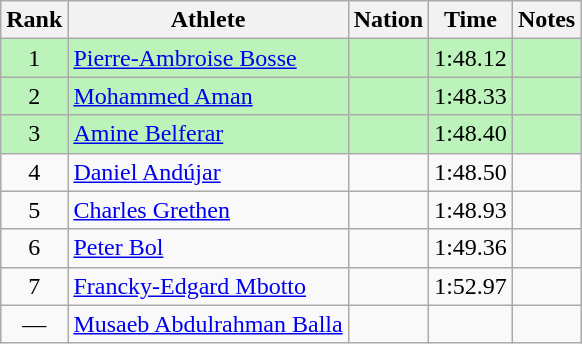<table class="wikitable sortable" style="text-align:center">
<tr>
<th>Rank</th>
<th>Athlete</th>
<th>Nation</th>
<th>Time</th>
<th>Notes</th>
</tr>
<tr bgcolor=bbf3bb>
<td>1</td>
<td align=left><a href='#'>Pierre-Ambroise Bosse</a></td>
<td align=left></td>
<td>1:48.12</td>
<td></td>
</tr>
<tr bgcolor=bbf3bb>
<td>2</td>
<td align=left><a href='#'>Mohammed Aman</a></td>
<td align=left></td>
<td>1:48.33</td>
<td></td>
</tr>
<tr bgcolor=bbf3bb>
<td>3</td>
<td align=left><a href='#'>Amine Belferar</a></td>
<td align=left></td>
<td>1:48.40</td>
<td></td>
</tr>
<tr>
<td>4</td>
<td align=left><a href='#'>Daniel Andújar</a></td>
<td align=left></td>
<td>1:48.50</td>
<td></td>
</tr>
<tr>
<td>5</td>
<td align=left><a href='#'>Charles Grethen</a></td>
<td align=left></td>
<td>1:48.93</td>
<td></td>
</tr>
<tr>
<td>6</td>
<td align=left><a href='#'>Peter Bol</a></td>
<td align=left></td>
<td>1:49.36</td>
<td></td>
</tr>
<tr>
<td>7</td>
<td align=left><a href='#'>Francky-Edgard Mbotto</a></td>
<td align=left></td>
<td>1:52.97</td>
<td></td>
</tr>
<tr>
<td data-sort-value=8>—</td>
<td align=left><a href='#'>Musaeb Abdulrahman Balla</a></td>
<td align=left></td>
<td></td>
<td></td>
</tr>
</table>
